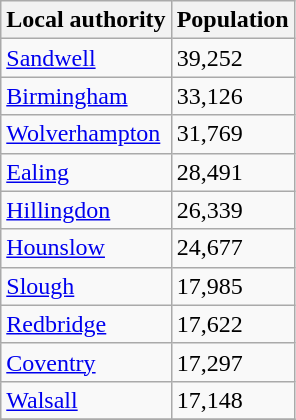<table class="sortable wikitable floatright">
<tr>
<th>Local authority</th>
<th>Population</th>
</tr>
<tr>
<td><a href='#'>Sandwell</a></td>
<td>39,252</td>
</tr>
<tr>
<td><a href='#'>Birmingham</a></td>
<td>33,126</td>
</tr>
<tr>
<td><a href='#'>Wolverhampton</a></td>
<td>31,769</td>
</tr>
<tr>
<td><a href='#'>Ealing</a></td>
<td>28,491</td>
</tr>
<tr>
<td><a href='#'>Hillingdon</a></td>
<td>26,339</td>
</tr>
<tr>
<td><a href='#'>Hounslow</a></td>
<td>24,677</td>
</tr>
<tr>
<td><a href='#'>Slough</a></td>
<td>17,985</td>
</tr>
<tr>
<td><a href='#'>Redbridge</a></td>
<td>17,622</td>
</tr>
<tr>
<td><a href='#'>Coventry</a></td>
<td>17,297</td>
</tr>
<tr>
<td><a href='#'>Walsall</a></td>
<td>17,148</td>
</tr>
<tr>
</tr>
</table>
